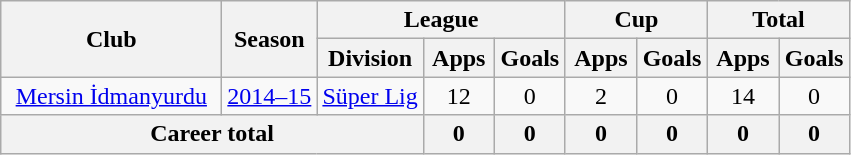<table class="wikitable" style="text-align: center;">
<tr>
<th rowspan=2 width=140>Club</th>
<th rowspan=2>Season</th>
<th colspan=3>League</th>
<th colspan=2>Cup</th>
<th colspan=2>Total</th>
</tr>
<tr>
<th>Division</th>
<th width=40>Apps</th>
<th width=40>Goals</th>
<th width=40>Apps</th>
<th width=40>Goals</th>
<th width=40>Apps</th>
<th width=40>Goals</th>
</tr>
<tr>
<td><a href='#'>Mersin İdmanyurdu</a></td>
<td><a href='#'>2014–15</a></td>
<td><a href='#'>Süper Lig</a></td>
<td>12</td>
<td>0</td>
<td>2</td>
<td>0</td>
<td>14</td>
<td>0</td>
</tr>
<tr>
<th colspan=3>Career total</th>
<th>0</th>
<th>0</th>
<th>0</th>
<th>0</th>
<th>0</th>
<th>0</th>
</tr>
</table>
